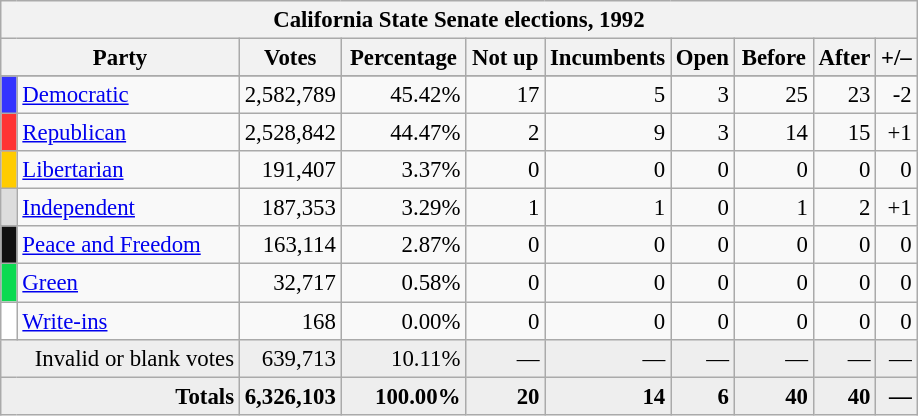<table class="wikitable" style="font-size:95%;">
<tr>
<th colspan="10">California State Senate elections, 1992</th>
</tr>
<tr>
<th colspan=2 style="width: 10em">Party</th>
<th style="width: 4em">Votes</th>
<th style="width: 5em">Percentage</th>
<th style="width: 3em">Not up</th>
<th style="width: 5em">Incumbents</th>
<th style="width: 2em">Open</th>
<th style="width: 3em">Before</th>
<th style="width: 2em">After</th>
<th style="width: 1em">+/–</th>
</tr>
<tr>
</tr>
<tr>
<th style="background-color:#3333FF; width: 3px"></th>
<td style="width: 130px"><a href='#'>Democratic</a></td>
<td align="right">2,582,789</td>
<td align="right">45.42%</td>
<td align="right">17</td>
<td align="right">5</td>
<td align="right">3</td>
<td align="right">25</td>
<td align="right">23</td>
<td align="right">-2</td>
</tr>
<tr>
<th style="background-color:#FF3333; width: 3px"></th>
<td style="width: 130px"><a href='#'>Republican</a></td>
<td align="right">2,528,842</td>
<td align="right">44.47%</td>
<td align="right">2</td>
<td align="right">9</td>
<td align="right">3</td>
<td align="right">14</td>
<td align="right">15</td>
<td align="right">+1</td>
</tr>
<tr>
<th style="background-color:#FFCC00; width: 3px"></th>
<td style="width: 130px"><a href='#'>Libertarian</a></td>
<td align="right">191,407</td>
<td align="right">3.37%</td>
<td align="right">0</td>
<td align="right">0</td>
<td align="right">0</td>
<td align="right">0</td>
<td align="right">0</td>
<td align="right">0</td>
</tr>
<tr>
<th style="background-color:#DDDDDD; width: 3px"></th>
<td style="width: 130px"><a href='#'>Independent</a></td>
<td align="right">187,353</td>
<td align="right">3.29%</td>
<td align="right">1</td>
<td align="right">1</td>
<td align="right">0</td>
<td align="right">1</td>
<td align="right">2</td>
<td align="right">+1</td>
</tr>
<tr>
<th style="background-color:#111111; width: 3px"></th>
<td style="width: 130px"><a href='#'>Peace and Freedom</a></td>
<td align="right">163,114</td>
<td align="right">2.87%</td>
<td align="right">0</td>
<td align="right">0</td>
<td align="right">0</td>
<td align="right">0</td>
<td align="right">0</td>
<td align="right">0</td>
</tr>
<tr>
<th style="background-color:#0BDA51; width: 3px"></th>
<td style="width: 130px"><a href='#'>Green</a></td>
<td align="right">32,717</td>
<td align="right">0.58%</td>
<td align="right">0</td>
<td align="right">0</td>
<td align="right">0</td>
<td align="right">0</td>
<td align="right">0</td>
<td align="right">0</td>
</tr>
<tr>
<th style="background-color:#FFFFFF; width: 3px"></th>
<td style="width: 130px"><a href='#'>Write-ins</a></td>
<td align="right">168</td>
<td align="right">0.00%</td>
<td align="right">0</td>
<td align="right">0</td>
<td align="right">0</td>
<td align="right">0</td>
<td align="right">0</td>
<td align="right">0</td>
</tr>
<tr bgcolor="#EEEEEE">
<td colspan="2" align="right">Invalid or blank votes</td>
<td align="right">639,713</td>
<td align="right">10.11%</td>
<td align="right">—</td>
<td align="right">—</td>
<td align="right">—</td>
<td align="right">—</td>
<td align="right">—</td>
<td align="right">—</td>
</tr>
<tr bgcolor="#EEEEEE">
<td colspan="2" align="right"><strong>Totals</strong></td>
<td align="right"><strong>6,326,103</strong></td>
<td align="right"><strong>100.00%</strong></td>
<td align="right"><strong>20</strong></td>
<td align="right"><strong>14</strong></td>
<td align="right"><strong>6</strong></td>
<td align="right"><strong>40</strong></td>
<td align="right"><strong>40</strong></td>
<td align="right"><strong>—</strong></td>
</tr>
</table>
